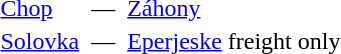<table>
<tr>
<td><a href='#'>Chop</a></td>
<td></td>
<td>—</td>
<td></td>
<td><a href='#'>Záhony</a></td>
<td></td>
</tr>
<tr>
<td><a href='#'>Solovka</a></td>
<td></td>
<td>—</td>
<td></td>
<td><a href='#'>Eperjeske</a></td>
<td>freight only</td>
</tr>
</table>
